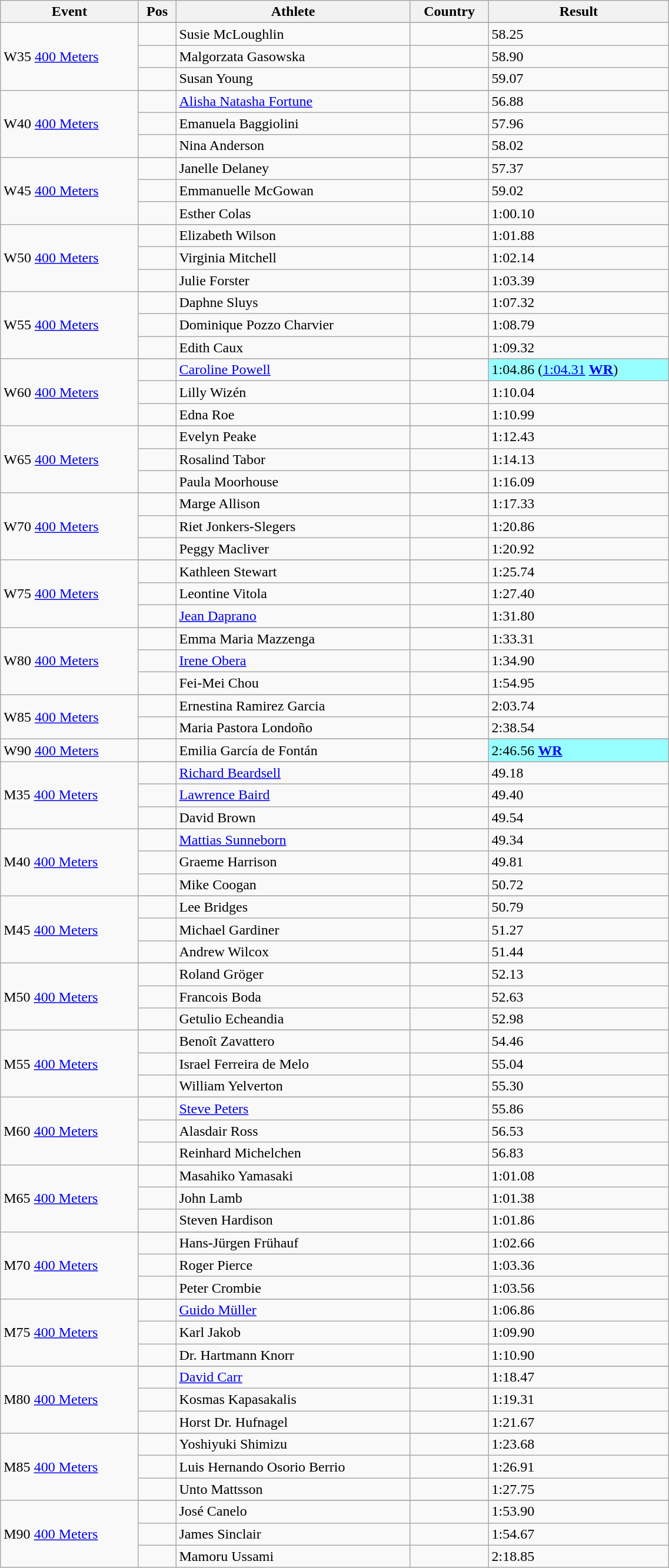<table class="wikitable" style="width:60%;">
<tr>
<th>Event</th>
<th>Pos</th>
<th>Athlete</th>
<th>Country</th>
<th>Result</th>
</tr>
<tr>
<td rowspan='4'>W35 <a href='#'>400 Meters</a><br></td>
</tr>
<tr>
<td align=center></td>
<td align=left>Susie McLoughlin</td>
<td align=left></td>
<td>58.25</td>
</tr>
<tr>
<td align=center></td>
<td align=left>Malgorzata Gasowska</td>
<td align=left></td>
<td>58.90</td>
</tr>
<tr>
<td align=center></td>
<td align=left>Susan Young</td>
<td align=left></td>
<td>59.07</td>
</tr>
<tr>
<td rowspan='4'>W40 <a href='#'>400 Meters</a><br></td>
</tr>
<tr>
<td align=center></td>
<td align=left><a href='#'>Alisha Natasha Fortune</a></td>
<td align=left></td>
<td>56.88</td>
</tr>
<tr>
<td align=center></td>
<td align=left>Emanuela Baggiolini</td>
<td align=left></td>
<td>57.96</td>
</tr>
<tr>
<td align=center></td>
<td align=left>Nina Anderson</td>
<td align=left></td>
<td>58.02</td>
</tr>
<tr>
<td rowspan='4'>W45 <a href='#'>400 Meters</a><br></td>
</tr>
<tr>
<td align=center></td>
<td align=left>Janelle Delaney</td>
<td align=left></td>
<td>57.37</td>
</tr>
<tr>
<td align=center></td>
<td align=left>Emmanuelle McGowan</td>
<td align=left></td>
<td>59.02</td>
</tr>
<tr>
<td align=center></td>
<td align=left>Esther Colas</td>
<td align=left></td>
<td>1:00.10</td>
</tr>
<tr>
<td rowspan='4'>W50 <a href='#'>400 Meters</a><br></td>
</tr>
<tr>
<td align=center></td>
<td align=left>Elizabeth Wilson</td>
<td align=left></td>
<td>1:01.88</td>
</tr>
<tr>
<td align=center></td>
<td align=left>Virginia Mitchell</td>
<td align=left></td>
<td>1:02.14</td>
</tr>
<tr>
<td align=center></td>
<td align=left>Julie Forster</td>
<td align=left></td>
<td>1:03.39</td>
</tr>
<tr>
<td rowspan='4'>W55 <a href='#'>400 Meters</a><br></td>
</tr>
<tr>
<td align=center></td>
<td align=left>Daphne Sluys</td>
<td align=left></td>
<td>1:07.32</td>
</tr>
<tr>
<td align=center></td>
<td align=left>Dominique Pozzo Charvier</td>
<td align=left></td>
<td>1:08.79</td>
</tr>
<tr>
<td align=center></td>
<td align=left>Edith Caux</td>
<td align=left></td>
<td>1:09.32</td>
</tr>
<tr>
<td rowspan='4'>W60 <a href='#'>400 Meters</a><br></td>
</tr>
<tr>
<td align=center></td>
<td align=left><a href='#'>Caroline Powell</a></td>
<td align=left></td>
<td bgcolor=#97ffff>1:04.86 (<a href='#'>1:04.31</a> <strong><a href='#'>WR</a></strong>)</td>
</tr>
<tr>
<td align=center></td>
<td align=left>Lilly Wizén</td>
<td align=left></td>
<td>1:10.04</td>
</tr>
<tr>
<td align=center></td>
<td align=left>Edna Roe</td>
<td align=left></td>
<td>1:10.99</td>
</tr>
<tr>
<td rowspan='4'>W65 <a href='#'>400 Meters</a><br></td>
</tr>
<tr>
<td align=center></td>
<td align=left>Evelyn Peake</td>
<td align=left></td>
<td>1:12.43</td>
</tr>
<tr>
<td align=center></td>
<td align=left>Rosalind Tabor</td>
<td align=left></td>
<td>1:14.13</td>
</tr>
<tr>
<td align=center></td>
<td align=left>Paula Moorhouse</td>
<td align=left></td>
<td>1:16.09</td>
</tr>
<tr>
<td rowspan='4'>W70 <a href='#'>400 Meters</a><br></td>
</tr>
<tr>
<td align=center></td>
<td align=left>Marge Allison</td>
<td align=left></td>
<td>1:17.33</td>
</tr>
<tr>
<td align=center></td>
<td align=left>Riet Jonkers-Slegers</td>
<td align=left></td>
<td>1:20.86</td>
</tr>
<tr>
<td align=center></td>
<td align=left>Peggy Macliver</td>
<td align=left></td>
<td>1:20.92</td>
</tr>
<tr>
<td rowspan='4'>W75 <a href='#'>400 Meters</a><br></td>
</tr>
<tr>
<td align=center></td>
<td align=left>Kathleen Stewart</td>
<td align=left></td>
<td>1:25.74</td>
</tr>
<tr>
<td align=center></td>
<td align=left>Leontine Vitola</td>
<td align=left></td>
<td>1:27.40</td>
</tr>
<tr>
<td align=center></td>
<td align=left><a href='#'>Jean Daprano</a></td>
<td align=left></td>
<td>1:31.80</td>
</tr>
<tr>
<td rowspan='4'>W80 <a href='#'>400 Meters</a></td>
</tr>
<tr>
<td align=center></td>
<td align=left>Emma Maria Mazzenga</td>
<td align=left></td>
<td>1:33.31</td>
</tr>
<tr>
<td align=center></td>
<td align=left><a href='#'>Irene Obera</a></td>
<td align=left></td>
<td>1:34.90</td>
</tr>
<tr>
<td align=center></td>
<td align=left>Fei-Mei Chou</td>
<td align=left></td>
<td>1:54.95</td>
</tr>
<tr>
<td rowspan='3'>W85 <a href='#'>400 Meters</a></td>
</tr>
<tr>
<td align=center></td>
<td align=left>Ernestina Ramirez Garcia</td>
<td align=left></td>
<td>2:03.74</td>
</tr>
<tr>
<td align=center></td>
<td align=left>Maria Pastora Londoño</td>
<td align=left></td>
<td>2:38.54</td>
</tr>
<tr>
<td rowspan='2'>W90 <a href='#'>400 Meters</a></td>
</tr>
<tr>
<td align=center></td>
<td align=left>Emilia García de Fontán</td>
<td align=left></td>
<td bgcolor=#97ffff>2:46.56  <strong><a href='#'>WR</a></strong></td>
</tr>
<tr>
<td rowspan='4'>M35 <a href='#'>400 Meters</a><br></td>
</tr>
<tr>
<td align=center></td>
<td align=left><a href='#'>Richard Beardsell</a></td>
<td align=left></td>
<td>49.18</td>
</tr>
<tr>
<td align=center></td>
<td align=left><a href='#'>Lawrence Baird</a></td>
<td align=left></td>
<td>49.40</td>
</tr>
<tr>
<td align=center></td>
<td align=left>David Brown</td>
<td align=left></td>
<td>49.54</td>
</tr>
<tr>
<td rowspan='4'>M40 <a href='#'>400 Meters</a><br></td>
</tr>
<tr>
<td align=center></td>
<td align=left><a href='#'>Mattias Sunneborn</a></td>
<td align=left></td>
<td>49.34</td>
</tr>
<tr>
<td align=center></td>
<td align=left>Graeme Harrison</td>
<td align=left></td>
<td>49.81</td>
</tr>
<tr>
<td align=center></td>
<td align=left>Mike Coogan</td>
<td align=left></td>
<td>50.72</td>
</tr>
<tr>
<td rowspan='4'>M45 <a href='#'>400 Meters</a><br></td>
</tr>
<tr>
<td align=center></td>
<td align=left>Lee Bridges</td>
<td align=left></td>
<td>50.79</td>
</tr>
<tr>
<td align=center></td>
<td align=left>Michael Gardiner</td>
<td align=left></td>
<td>51.27</td>
</tr>
<tr>
<td align=center></td>
<td align=left>Andrew Wilcox</td>
<td align=left></td>
<td>51.44</td>
</tr>
<tr>
<td rowspan='4'>M50 <a href='#'>400 Meters</a><br></td>
</tr>
<tr>
<td align=center></td>
<td align=left>Roland Gröger</td>
<td align=left></td>
<td>52.13</td>
</tr>
<tr>
<td align=center></td>
<td align=left>Francois Boda</td>
<td align=left></td>
<td>52.63</td>
</tr>
<tr>
<td align=center></td>
<td align=left>Getulio Echeandia</td>
<td align=left></td>
<td>52.98</td>
</tr>
<tr>
<td rowspan='4'>M55 <a href='#'>400 Meters</a><br></td>
</tr>
<tr>
<td align=center></td>
<td align=left>Benoît Zavattero</td>
<td align=left></td>
<td>54.46</td>
</tr>
<tr>
<td align=center></td>
<td align=left>Israel Ferreira de Melo</td>
<td align=left></td>
<td>55.04</td>
</tr>
<tr>
<td align=center></td>
<td align=left>William Yelverton</td>
<td align=left></td>
<td>55.30</td>
</tr>
<tr>
<td rowspan='4'>M60 <a href='#'>400 Meters</a><br></td>
</tr>
<tr>
<td align=center></td>
<td align=left><a href='#'>Steve Peters</a></td>
<td align=left></td>
<td>55.86</td>
</tr>
<tr>
<td align=center></td>
<td align=left>Alasdair Ross</td>
<td align=left></td>
<td>56.53</td>
</tr>
<tr>
<td align=center></td>
<td align=left>Reinhard Michelchen</td>
<td align=left></td>
<td>56.83</td>
</tr>
<tr>
<td rowspan='4'>M65 <a href='#'>400 Meters</a><br></td>
</tr>
<tr>
<td align=center></td>
<td align=left>Masahiko Yamasaki</td>
<td align=left></td>
<td>1:01.08</td>
</tr>
<tr>
<td align=center></td>
<td align=left>John Lamb</td>
<td align=left></td>
<td>1:01.38</td>
</tr>
<tr>
<td align=center></td>
<td align=left>Steven Hardison</td>
<td align=left></td>
<td>1:01.86</td>
</tr>
<tr>
<td rowspan='4'>M70 <a href='#'>400 Meters</a><br></td>
</tr>
<tr>
<td align=center></td>
<td align=left>Hans-Jürgen Frühauf</td>
<td align=left></td>
<td>1:02.66</td>
</tr>
<tr>
<td align=center></td>
<td align=left>Roger Pierce</td>
<td align=left></td>
<td>1:03.36</td>
</tr>
<tr>
<td align=center></td>
<td align=left>Peter Crombie</td>
<td align=left></td>
<td>1:03.56</td>
</tr>
<tr>
<td rowspan='4'>M75 <a href='#'>400 Meters</a></td>
</tr>
<tr>
<td align=center></td>
<td align=left><a href='#'>Guido Müller</a></td>
<td align=left></td>
<td>1:06.86</td>
</tr>
<tr>
<td align=center></td>
<td align=left>Karl Jakob</td>
<td align=left></td>
<td>1:09.90</td>
</tr>
<tr>
<td align=center></td>
<td align=left>Dr. Hartmann Knorr</td>
<td align=left></td>
<td>1:10.90</td>
</tr>
<tr>
<td rowspan='4'>M80 <a href='#'>400 Meters</a></td>
</tr>
<tr>
<td align=center></td>
<td align=left><a href='#'>David Carr</a></td>
<td align=left></td>
<td>1:18.47</td>
</tr>
<tr>
<td align=center></td>
<td align=left>Kosmas Kapasakalis</td>
<td align=left></td>
<td>1:19.31</td>
</tr>
<tr>
<td align=center></td>
<td align=left>Horst Dr. Hufnagel</td>
<td align=left></td>
<td>1:21.67</td>
</tr>
<tr>
<td rowspan='4'>M85 <a href='#'>400 Meters</a></td>
</tr>
<tr>
<td align=center></td>
<td align=left>Yoshiyuki Shimizu</td>
<td align=left></td>
<td>1:23.68</td>
</tr>
<tr>
<td align=center></td>
<td align=left>Luis Hernando Osorio Berrio</td>
<td align=left></td>
<td>1:26.91</td>
</tr>
<tr>
<td align=center></td>
<td align=left>Unto Mattsson</td>
<td align=left></td>
<td>1:27.75</td>
</tr>
<tr>
<td rowspan='4'>M90 <a href='#'>400 Meters</a></td>
</tr>
<tr>
<td align=center></td>
<td align=left>José Canelo</td>
<td align=left></td>
<td>1:53.90</td>
</tr>
<tr>
<td align=center></td>
<td align=left>James Sinclair</td>
<td align=left></td>
<td>1:54.67</td>
</tr>
<tr>
<td align=center></td>
<td align=left>Mamoru Ussami</td>
<td align=left></td>
<td>2:18.85</td>
</tr>
</table>
